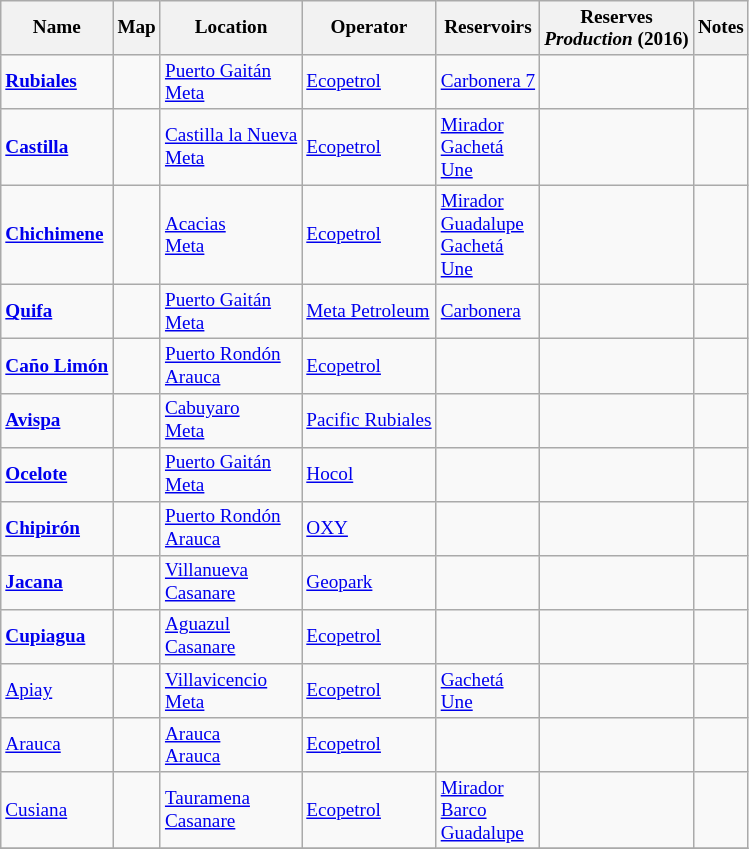<table class="wikitable sortable" style="font-size: 80%">
<tr>
<th>Name</th>
<th>Map</th>
<th>Location</th>
<th>Operator</th>
<th>Reservoirs</th>
<th>Reserves<br><em>Production</em> (2016)</th>
<th class="unsortable">Notes</th>
</tr>
<tr>
<td><strong><a href='#'>Rubiales</a></strong></td>
<td></td>
<td><a href='#'>Puerto Gaitán</a><br><a href='#'>Meta</a></td>
<td><a href='#'>Ecopetrol</a></td>
<td><a href='#'>Carbonera 7</a></td>
<td><br><em></em></td>
<td align=center></td>
</tr>
<tr>
<td><strong><a href='#'>Castilla</a></strong></td>
<td></td>
<td><a href='#'>Castilla la Nueva</a><br><a href='#'>Meta</a></td>
<td><a href='#'>Ecopetrol</a></td>
<td><a href='#'>Mirador</a><br><a href='#'>Gachetá</a><br><a href='#'>Une</a></td>
<td><br><em></em></td>
<td align=center></td>
</tr>
<tr>
<td><strong><a href='#'>Chichimene</a></strong></td>
<td></td>
<td><a href='#'>Acacias</a><br><a href='#'>Meta</a></td>
<td><a href='#'>Ecopetrol</a></td>
<td><a href='#'>Mirador</a><br><a href='#'>Guadalupe</a><br><a href='#'>Gachetá</a><br><a href='#'>Une</a></td>
<td><em></em></td>
<td align=center></td>
</tr>
<tr>
<td><strong><a href='#'>Quifa</a></strong></td>
<td></td>
<td><a href='#'>Puerto Gaitán</a><br><a href='#'>Meta</a></td>
<td><a href='#'>Meta Petroleum</a></td>
<td><a href='#'>Carbonera</a></td>
<td><br><em></em></td>
<td align=center></td>
</tr>
<tr>
<td><strong><a href='#'>Caño Limón</a></strong></td>
<td></td>
<td><a href='#'>Puerto Rondón</a><br><a href='#'>Arauca</a></td>
<td><a href='#'>Ecopetrol</a></td>
<td></td>
<td><em></em></td>
<td align=center></td>
</tr>
<tr>
<td><strong><a href='#'>Avispa</a></strong></td>
<td></td>
<td><a href='#'>Cabuyaro</a><br><a href='#'>Meta</a></td>
<td><a href='#'>Pacific Rubiales</a></td>
<td></td>
<td><em></em></td>
<td align=center></td>
</tr>
<tr>
<td><strong><a href='#'>Ocelote</a></strong></td>
<td></td>
<td><a href='#'>Puerto Gaitán</a><br><a href='#'>Meta</a></td>
<td><a href='#'>Hocol</a></td>
<td></td>
<td><em></em></td>
<td align=center></td>
</tr>
<tr>
<td><strong><a href='#'>Chipirón</a></strong></td>
<td></td>
<td><a href='#'>Puerto Rondón</a><br><a href='#'>Arauca</a></td>
<td><a href='#'>OXY</a></td>
<td></td>
<td><em></em></td>
<td align=center></td>
</tr>
<tr>
<td><strong><a href='#'>Jacana</a></strong></td>
<td></td>
<td><a href='#'>Villanueva</a><br><a href='#'>Casanare</a></td>
<td><a href='#'>Geopark</a></td>
<td></td>
<td><em></em></td>
<td align=center></td>
</tr>
<tr>
<td><strong><a href='#'>Cupiagua</a></strong></td>
<td></td>
<td><a href='#'>Aguazul</a><br><a href='#'>Casanare</a></td>
<td><a href='#'>Ecopetrol</a></td>
<td></td>
<td><em></em></td>
<td align=center></td>
</tr>
<tr>
<td><a href='#'>Apiay</a></td>
<td></td>
<td><a href='#'>Villavicencio</a><br><a href='#'>Meta</a></td>
<td><a href='#'>Ecopetrol</a></td>
<td><a href='#'>Gachetá</a><br><a href='#'>Une</a></td>
<td></td>
<td align=center></td>
</tr>
<tr>
<td><a href='#'>Arauca</a></td>
<td></td>
<td><a href='#'>Arauca</a><br><a href='#'>Arauca</a></td>
<td><a href='#'>Ecopetrol</a></td>
<td></td>
<td></td>
<td align=center></td>
</tr>
<tr>
<td><a href='#'>Cusiana</a></td>
<td></td>
<td><a href='#'>Tauramena</a><br><a href='#'>Casanare</a></td>
<td><a href='#'>Ecopetrol</a></td>
<td><a href='#'>Mirador</a><br><a href='#'>Barco</a><br><a href='#'>Guadalupe</a></td>
<td></td>
<td align=center></td>
</tr>
<tr>
</tr>
</table>
